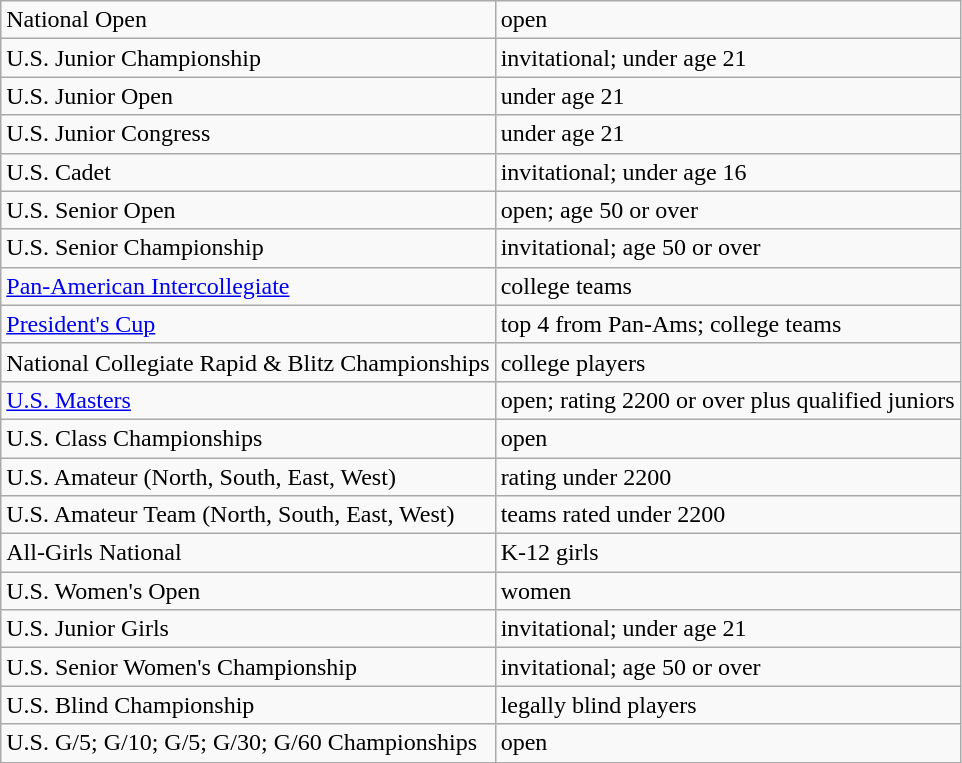<table class=wikitable>
<tr>
<td>National Open</td>
<td>open</td>
</tr>
<tr>
<td>U.S. Junior Championship</td>
<td>invitational; under age 21</td>
</tr>
<tr>
<td>U.S. Junior Open</td>
<td>under age 21</td>
</tr>
<tr>
<td>U.S. Junior Congress</td>
<td>under age 21</td>
</tr>
<tr>
<td>U.S. Cadet</td>
<td>invitational; under age 16</td>
</tr>
<tr>
<td>U.S. Senior Open</td>
<td>open; age 50 or over</td>
</tr>
<tr>
<td>U.S. Senior Championship</td>
<td>invitational; age 50 or over</td>
</tr>
<tr>
<td><a href='#'>Pan-American Intercollegiate</a></td>
<td>college teams</td>
</tr>
<tr>
<td><a href='#'>President's Cup</a></td>
<td>top 4 from Pan-Ams; college teams</td>
</tr>
<tr>
<td>National Collegiate Rapid & Blitz Championships</td>
<td>college players</td>
</tr>
<tr>
<td><a href='#'>U.S. Masters</a></td>
<td>open; rating 2200 or over plus qualified juniors</td>
</tr>
<tr>
<td>U.S. Class Championships</td>
<td>open</td>
</tr>
<tr>
<td>U.S. Amateur (North, South, East, West)</td>
<td>rating under 2200</td>
</tr>
<tr>
<td>U.S. Amateur Team (North, South, East, West)</td>
<td>teams rated under 2200</td>
</tr>
<tr>
<td>All-Girls National</td>
<td>K-12 girls</td>
</tr>
<tr>
<td>U.S. Women's Open</td>
<td>women</td>
</tr>
<tr>
<td>U.S. Junior Girls</td>
<td>invitational; under age 21</td>
</tr>
<tr>
<td>U.S. Senior Women's Championship</td>
<td>invitational; age 50 or over</td>
</tr>
<tr>
<td>U.S. Blind Championship</td>
<td>legally blind players</td>
</tr>
<tr>
<td>U.S. G/5; G/10; G/5; G/30; G/60 Championships</td>
<td>open</td>
</tr>
</table>
